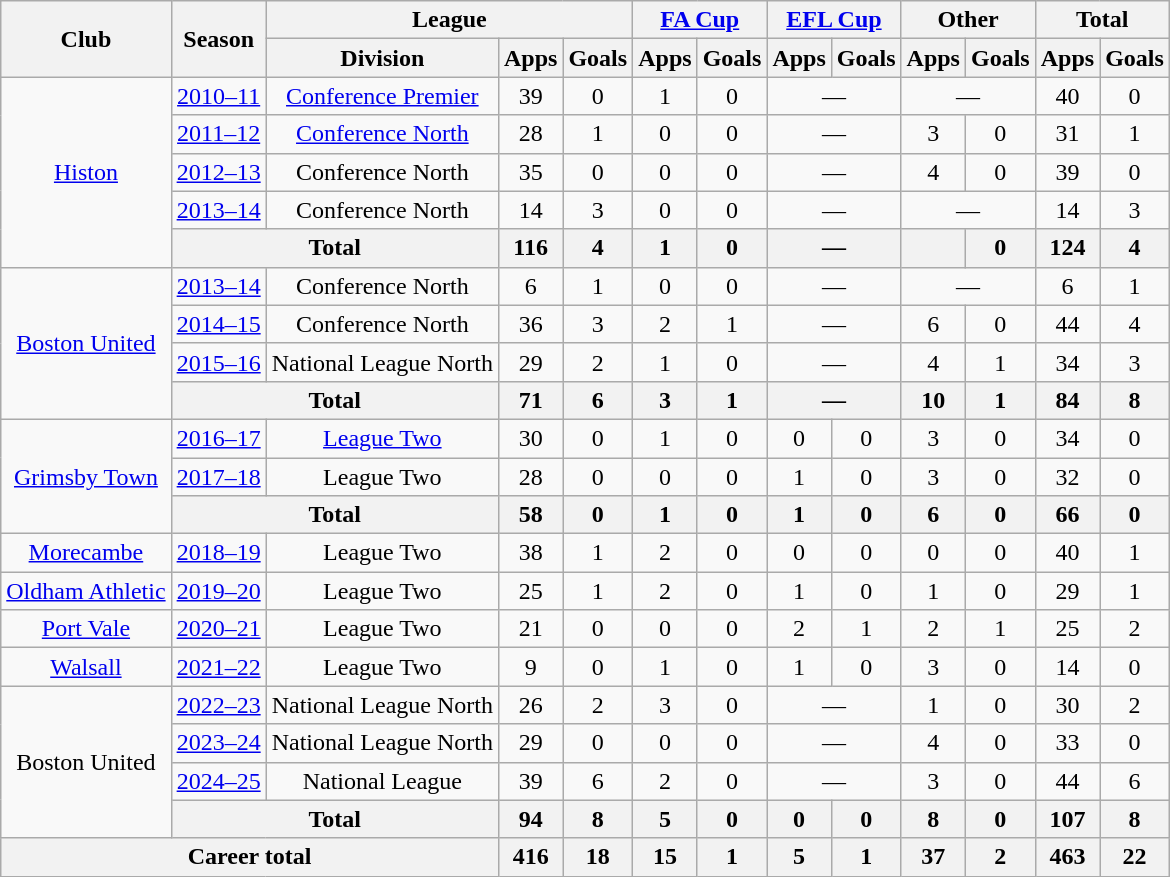<table class="wikitable" style="text-align:center">
<tr>
<th rowspan="2">Club</th>
<th rowspan="2">Season</th>
<th colspan="3">League</th>
<th colspan="2"><a href='#'>FA Cup</a></th>
<th colspan="2"><a href='#'>EFL Cup</a></th>
<th colspan="2">Other</th>
<th colspan="2">Total</th>
</tr>
<tr>
<th>Division</th>
<th>Apps</th>
<th>Goals</th>
<th>Apps</th>
<th>Goals</th>
<th>Apps</th>
<th>Goals</th>
<th>Apps</th>
<th>Goals</th>
<th>Apps</th>
<th>Goals</th>
</tr>
<tr>
<td rowspan="5"><a href='#'>Histon</a></td>
<td><a href='#'>2010–11</a></td>
<td><a href='#'>Conference Premier</a></td>
<td>39</td>
<td>0</td>
<td>1</td>
<td>0</td>
<td colspan="2">—</td>
<td colspan="2">—</td>
<td>40</td>
<td>0</td>
</tr>
<tr>
<td><a href='#'>2011–12</a></td>
<td><a href='#'>Conference North</a></td>
<td>28</td>
<td>1</td>
<td>0</td>
<td>0</td>
<td colspan="2">—</td>
<td>3</td>
<td>0</td>
<td>31</td>
<td>1</td>
</tr>
<tr>
<td><a href='#'>2012–13</a></td>
<td>Conference North</td>
<td>35</td>
<td>0</td>
<td>0</td>
<td>0</td>
<td colspan="2">—</td>
<td>4</td>
<td>0</td>
<td>39</td>
<td>0</td>
</tr>
<tr>
<td><a href='#'>2013–14</a></td>
<td>Conference North</td>
<td>14</td>
<td>3</td>
<td>0</td>
<td>0</td>
<td colspan="2">—</td>
<td colspan="2">—</td>
<td>14</td>
<td>3</td>
</tr>
<tr>
<th colspan="2">Total</th>
<th>116</th>
<th>4</th>
<th>1</th>
<th>0</th>
<th colspan="2">—</th>
<th 7></th>
<th>0</th>
<th>124</th>
<th>4</th>
</tr>
<tr>
<td rowspan="4"><a href='#'>Boston United</a></td>
<td><a href='#'>2013–14</a></td>
<td>Conference North</td>
<td>6</td>
<td>1</td>
<td>0</td>
<td>0</td>
<td colspan="2">—</td>
<td colspan="2">—</td>
<td>6</td>
<td>1</td>
</tr>
<tr>
<td><a href='#'>2014–15</a></td>
<td>Conference North</td>
<td>36</td>
<td>3</td>
<td>2</td>
<td>1</td>
<td colspan="2">—</td>
<td>6</td>
<td>0</td>
<td>44</td>
<td>4</td>
</tr>
<tr>
<td><a href='#'>2015–16</a></td>
<td>National League North</td>
<td>29</td>
<td>2</td>
<td>1</td>
<td>0</td>
<td colspan="2">—</td>
<td>4</td>
<td>1</td>
<td>34</td>
<td>3</td>
</tr>
<tr>
<th colspan="2">Total</th>
<th>71</th>
<th>6</th>
<th>3</th>
<th>1</th>
<th colspan="2">—</th>
<th>10</th>
<th>1</th>
<th>84</th>
<th>8</th>
</tr>
<tr>
<td rowspan="3"><a href='#'>Grimsby Town</a></td>
<td><a href='#'>2016–17</a></td>
<td><a href='#'>League Two</a></td>
<td>30</td>
<td>0</td>
<td>1</td>
<td>0</td>
<td>0</td>
<td>0</td>
<td>3</td>
<td>0</td>
<td>34</td>
<td>0</td>
</tr>
<tr>
<td><a href='#'>2017–18</a></td>
<td>League Two</td>
<td>28</td>
<td>0</td>
<td>0</td>
<td>0</td>
<td>1</td>
<td>0</td>
<td>3</td>
<td>0</td>
<td>32</td>
<td>0</td>
</tr>
<tr>
<th colspan="2">Total</th>
<th>58</th>
<th>0</th>
<th>1</th>
<th>0</th>
<th>1</th>
<th>0</th>
<th>6</th>
<th>0</th>
<th>66</th>
<th>0</th>
</tr>
<tr>
<td><a href='#'>Morecambe</a></td>
<td><a href='#'>2018–19</a></td>
<td>League Two</td>
<td>38</td>
<td>1</td>
<td>2</td>
<td>0</td>
<td>0</td>
<td>0</td>
<td>0</td>
<td>0</td>
<td>40</td>
<td>1</td>
</tr>
<tr>
<td><a href='#'>Oldham Athletic</a></td>
<td><a href='#'>2019–20</a></td>
<td>League Two</td>
<td>25</td>
<td>1</td>
<td>2</td>
<td>0</td>
<td>1</td>
<td>0</td>
<td>1</td>
<td>0</td>
<td>29</td>
<td>1</td>
</tr>
<tr>
<td><a href='#'>Port Vale</a></td>
<td><a href='#'>2020–21</a></td>
<td>League Two</td>
<td>21</td>
<td>0</td>
<td>0</td>
<td>0</td>
<td>2</td>
<td>1</td>
<td>2</td>
<td>1</td>
<td>25</td>
<td>2</td>
</tr>
<tr>
<td><a href='#'>Walsall</a></td>
<td><a href='#'>2021–22</a></td>
<td>League Two</td>
<td>9</td>
<td>0</td>
<td>1</td>
<td>0</td>
<td>1</td>
<td>0</td>
<td>3</td>
<td>0</td>
<td>14</td>
<td>0</td>
</tr>
<tr>
<td rowspan="4">Boston United</td>
<td><a href='#'>2022–23</a></td>
<td>National League North</td>
<td>26</td>
<td>2</td>
<td>3</td>
<td>0</td>
<td colspan="2">—</td>
<td>1</td>
<td>0</td>
<td>30</td>
<td>2</td>
</tr>
<tr>
<td><a href='#'>2023–24</a></td>
<td>National League North</td>
<td>29</td>
<td>0</td>
<td>0</td>
<td>0</td>
<td colspan="2">—</td>
<td>4</td>
<td>0</td>
<td>33</td>
<td>0</td>
</tr>
<tr>
<td><a href='#'>2024–25</a></td>
<td>National League</td>
<td>39</td>
<td>6</td>
<td>2</td>
<td>0</td>
<td colspan="2">—</td>
<td>3</td>
<td>0</td>
<td>44</td>
<td>6</td>
</tr>
<tr>
<th colspan="2">Total</th>
<th>94</th>
<th>8</th>
<th>5</th>
<th>0</th>
<th>0</th>
<th>0</th>
<th>8</th>
<th>0</th>
<th>107</th>
<th>8</th>
</tr>
<tr>
<th colspan="3">Career total</th>
<th>416</th>
<th>18</th>
<th>15</th>
<th>1</th>
<th>5</th>
<th>1</th>
<th>37</th>
<th>2</th>
<th>463</th>
<th>22</th>
</tr>
</table>
